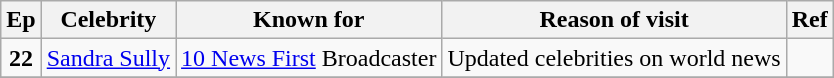<table class="wikitable sortable" style="margin:auto; text-align:center;">
<tr>
<th scope="col">Ep</th>
<th scope="col">Celebrity</th>
<th scope="col">Known for</th>
<th scope="col">Reason of visit</th>
<th scope="col">Ref</th>
</tr>
<tr>
<td><strong>22</strong></td>
<td><a href='#'>Sandra Sully</a></td>
<td><a href='#'>10 News First</a> Broadcaster</td>
<td>Updated celebrities on world news</td>
<td></td>
</tr>
<tr>
</tr>
</table>
